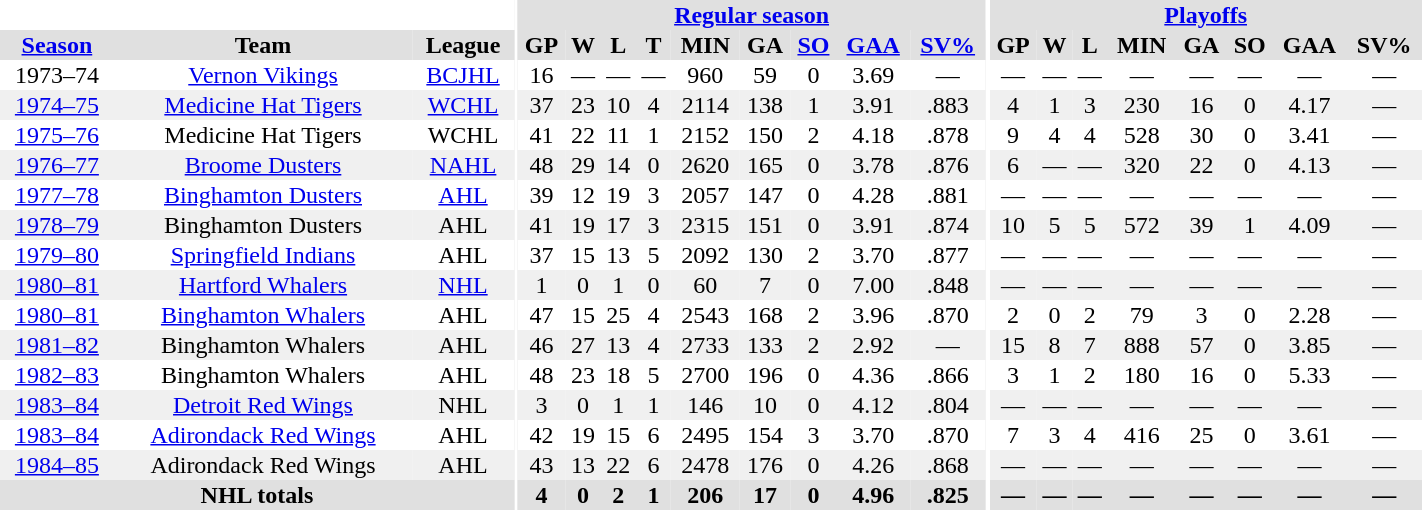<table border="0" cellpadding="1" cellspacing="0" style="width:75%; text-align:center;">
<tr bgcolor="#e0e0e0">
<th colspan="3" bgcolor="#ffffff"></th>
<th rowspan="99" bgcolor="#ffffff"></th>
<th colspan="9" bgcolor="#e0e0e0"><a href='#'>Regular season</a></th>
<th rowspan="99" bgcolor="#ffffff"></th>
<th colspan="8" bgcolor="#e0e0e0"><a href='#'>Playoffs</a></th>
</tr>
<tr bgcolor="#e0e0e0">
<th><a href='#'>Season</a></th>
<th>Team</th>
<th>League</th>
<th>GP</th>
<th>W</th>
<th>L</th>
<th>T</th>
<th>MIN</th>
<th>GA</th>
<th><a href='#'>SO</a></th>
<th><a href='#'>GAA</a></th>
<th><a href='#'>SV%</a></th>
<th>GP</th>
<th>W</th>
<th>L</th>
<th>MIN</th>
<th>GA</th>
<th>SO</th>
<th>GAA</th>
<th>SV%</th>
</tr>
<tr>
<td>1973–74</td>
<td><a href='#'>Vernon Vikings</a></td>
<td><a href='#'>BCJHL</a></td>
<td>16</td>
<td>—</td>
<td>—</td>
<td>—</td>
<td>960</td>
<td>59</td>
<td>0</td>
<td>3.69</td>
<td>—</td>
<td>—</td>
<td>—</td>
<td>—</td>
<td>—</td>
<td>—</td>
<td>—</td>
<td>—</td>
<td>—</td>
</tr>
<tr bgcolor="#f0f0f0">
<td><a href='#'>1974–75</a></td>
<td><a href='#'>Medicine Hat Tigers</a></td>
<td><a href='#'>WCHL</a></td>
<td>37</td>
<td>23</td>
<td>10</td>
<td>4</td>
<td>2114</td>
<td>138</td>
<td>1</td>
<td>3.91</td>
<td>.883</td>
<td>4</td>
<td>1</td>
<td>3</td>
<td>230</td>
<td>16</td>
<td>0</td>
<td>4.17</td>
<td>—</td>
</tr>
<tr>
<td><a href='#'>1975–76</a></td>
<td>Medicine Hat Tigers</td>
<td>WCHL</td>
<td>41</td>
<td>22</td>
<td>11</td>
<td>1</td>
<td>2152</td>
<td>150</td>
<td>2</td>
<td>4.18</td>
<td>.878</td>
<td>9</td>
<td>4</td>
<td>4</td>
<td>528</td>
<td>30</td>
<td>0</td>
<td>3.41</td>
<td>—</td>
</tr>
<tr bgcolor="#f0f0f0">
<td><a href='#'>1976–77</a></td>
<td><a href='#'>Broome Dusters</a></td>
<td><a href='#'>NAHL</a></td>
<td>48</td>
<td>29</td>
<td>14</td>
<td>0</td>
<td>2620</td>
<td>165</td>
<td>0</td>
<td>3.78</td>
<td>.876</td>
<td>6</td>
<td>—</td>
<td>—</td>
<td>320</td>
<td>22</td>
<td>0</td>
<td>4.13</td>
<td>—</td>
</tr>
<tr>
<td><a href='#'>1977–78</a></td>
<td><a href='#'>Binghamton Dusters</a></td>
<td><a href='#'>AHL</a></td>
<td>39</td>
<td>12</td>
<td>19</td>
<td>3</td>
<td>2057</td>
<td>147</td>
<td>0</td>
<td>4.28</td>
<td>.881</td>
<td>—</td>
<td>—</td>
<td>—</td>
<td>—</td>
<td>—</td>
<td>—</td>
<td>—</td>
<td>—</td>
</tr>
<tr bgcolor="#f0f0f0">
<td><a href='#'>1978–79</a></td>
<td>Binghamton Dusters</td>
<td>AHL</td>
<td>41</td>
<td>19</td>
<td>17</td>
<td>3</td>
<td>2315</td>
<td>151</td>
<td>0</td>
<td>3.91</td>
<td>.874</td>
<td>10</td>
<td>5</td>
<td>5</td>
<td>572</td>
<td>39</td>
<td>1</td>
<td>4.09</td>
<td>—</td>
</tr>
<tr>
<td><a href='#'>1979–80</a></td>
<td><a href='#'>Springfield Indians</a></td>
<td>AHL</td>
<td>37</td>
<td>15</td>
<td>13</td>
<td>5</td>
<td>2092</td>
<td>130</td>
<td>2</td>
<td>3.70</td>
<td>.877</td>
<td>—</td>
<td>—</td>
<td>—</td>
<td>—</td>
<td>—</td>
<td>—</td>
<td>—</td>
<td>—</td>
</tr>
<tr bgcolor="#f0f0f0">
<td><a href='#'>1980–81</a></td>
<td><a href='#'>Hartford Whalers</a></td>
<td><a href='#'>NHL</a></td>
<td>1</td>
<td>0</td>
<td>1</td>
<td>0</td>
<td>60</td>
<td>7</td>
<td>0</td>
<td>7.00</td>
<td>.848</td>
<td>—</td>
<td>—</td>
<td>—</td>
<td>—</td>
<td>—</td>
<td>—</td>
<td>—</td>
<td>—</td>
</tr>
<tr>
<td><a href='#'>1980–81</a></td>
<td><a href='#'>Binghamton Whalers</a></td>
<td>AHL</td>
<td>47</td>
<td>15</td>
<td>25</td>
<td>4</td>
<td>2543</td>
<td>168</td>
<td>2</td>
<td>3.96</td>
<td>.870</td>
<td>2</td>
<td>0</td>
<td>2</td>
<td>79</td>
<td>3</td>
<td>0</td>
<td>2.28</td>
<td>—</td>
</tr>
<tr bgcolor="#f0f0f0">
<td><a href='#'>1981–82</a></td>
<td>Binghamton Whalers</td>
<td>AHL</td>
<td>46</td>
<td>27</td>
<td>13</td>
<td>4</td>
<td>2733</td>
<td>133</td>
<td>2</td>
<td>2.92</td>
<td>—</td>
<td>15</td>
<td>8</td>
<td>7</td>
<td>888</td>
<td>57</td>
<td>0</td>
<td>3.85</td>
<td>—</td>
</tr>
<tr>
<td><a href='#'>1982–83</a></td>
<td>Binghamton Whalers</td>
<td>AHL</td>
<td>48</td>
<td>23</td>
<td>18</td>
<td>5</td>
<td>2700</td>
<td>196</td>
<td>0</td>
<td>4.36</td>
<td>.866</td>
<td>3</td>
<td>1</td>
<td>2</td>
<td>180</td>
<td>16</td>
<td>0</td>
<td>5.33</td>
<td>—</td>
</tr>
<tr bgcolor="#f0f0f0">
<td><a href='#'>1983–84</a></td>
<td><a href='#'>Detroit Red Wings</a></td>
<td>NHL</td>
<td>3</td>
<td>0</td>
<td>1</td>
<td>1</td>
<td>146</td>
<td>10</td>
<td>0</td>
<td>4.12</td>
<td>.804</td>
<td>—</td>
<td>—</td>
<td>—</td>
<td>—</td>
<td>—</td>
<td>—</td>
<td>—</td>
<td>—</td>
</tr>
<tr>
<td><a href='#'>1983–84</a></td>
<td><a href='#'>Adirondack Red Wings</a></td>
<td>AHL</td>
<td>42</td>
<td>19</td>
<td>15</td>
<td>6</td>
<td>2495</td>
<td>154</td>
<td>3</td>
<td>3.70</td>
<td>.870</td>
<td>7</td>
<td>3</td>
<td>4</td>
<td>416</td>
<td>25</td>
<td>0</td>
<td>3.61</td>
<td>—</td>
</tr>
<tr bgcolor="#f0f0f0">
<td><a href='#'>1984–85</a></td>
<td>Adirondack Red Wings</td>
<td>AHL</td>
<td>43</td>
<td>13</td>
<td>22</td>
<td>6</td>
<td>2478</td>
<td>176</td>
<td>0</td>
<td>4.26</td>
<td>.868</td>
<td>—</td>
<td>—</td>
<td>—</td>
<td>—</td>
<td>—</td>
<td>—</td>
<td>—</td>
<td>—</td>
</tr>
<tr bgcolor="#e0e0e0">
<th colspan=3>NHL totals</th>
<th>4</th>
<th>0</th>
<th>2</th>
<th>1</th>
<th>206</th>
<th>17</th>
<th>0</th>
<th>4.96</th>
<th>.825</th>
<th>—</th>
<th>—</th>
<th>—</th>
<th>—</th>
<th>—</th>
<th>—</th>
<th>—</th>
<th>—</th>
</tr>
</table>
